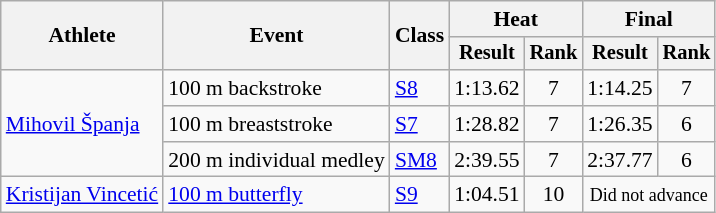<table class="wikitable" style="font-size:90%">
<tr>
<th rowspan="2">Athlete</th>
<th rowspan="2">Event</th>
<th rowspan="2">Class</th>
<th colspan="2">Heat</th>
<th colspan="2">Final</th>
</tr>
<tr style="font-size:95%">
<th>Result</th>
<th>Rank</th>
<th>Result</th>
<th>Rank</th>
</tr>
<tr>
<td rowspan="3"><a href='#'>Mihovil Španja</a></td>
<td>100 m backstroke</td>
<td><a href='#'>S8</a></td>
<td align=center>1:13.62</td>
<td align=center>7</td>
<td align=center>1:14.25</td>
<td align=center>7</td>
</tr>
<tr>
<td>100 m breaststroke</td>
<td><a href='#'>S7</a></td>
<td align=center>1:28.82</td>
<td align=center>7</td>
<td align=center>1:26.35</td>
<td align=center>6</td>
</tr>
<tr>
<td>200 m individual medley</td>
<td><a href='#'>SM8</a></td>
<td align=center>2:39.55</td>
<td align=center>7</td>
<td align=center>2:37.77</td>
<td align=center>6</td>
</tr>
<tr>
<td><a href='#'>Kristijan Vincetić</a></td>
<td><a href='#'>100 m butterfly</a></td>
<td><a href='#'>S9</a></td>
<td align=center>1:04.51</td>
<td align=center>10</td>
<td colspan=2 align=center><small>Did not advance</small></td>
</tr>
</table>
